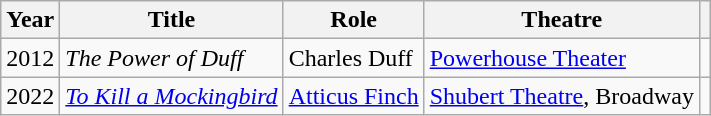<table class="wikitable">
<tr>
<th>Year</th>
<th>Title</th>
<th>Role</th>
<th>Theatre</th>
<th></th>
</tr>
<tr>
<td>2012</td>
<td><em>The Power of Duff</em></td>
<td>Charles Duff</td>
<td><a href='#'>Powerhouse Theater</a></td>
<td></td>
</tr>
<tr>
<td>2022</td>
<td><em><a href='#'>To Kill a Mockingbird</a></em></td>
<td><a href='#'>Atticus Finch</a></td>
<td><a href='#'>Shubert Theatre</a>, Broadway</td>
<td></td>
</tr>
</table>
